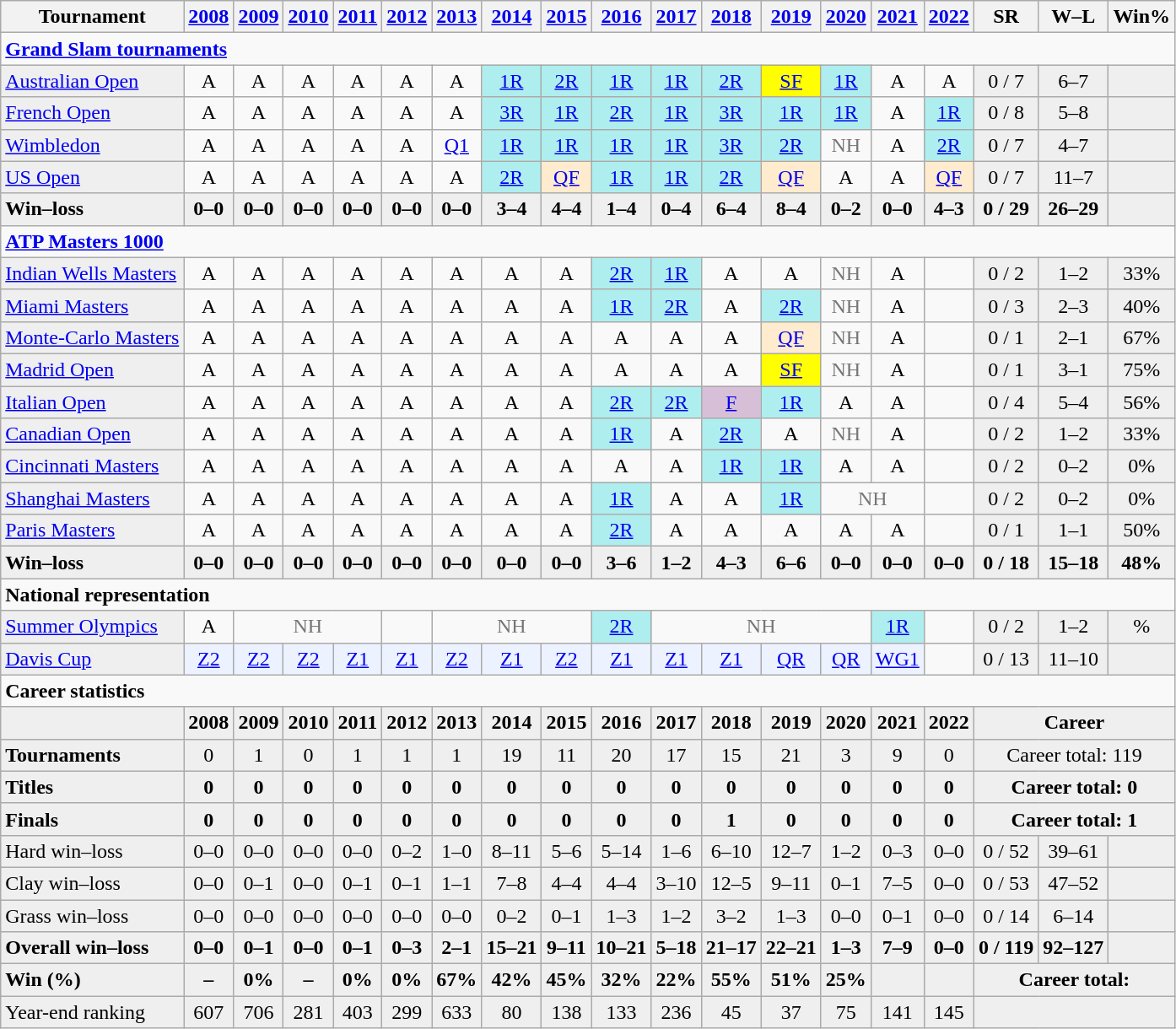<table class=wikitable style=text-align:center>
<tr>
<th>Tournament</th>
<th><a href='#'>2008</a></th>
<th><a href='#'>2009</a></th>
<th><a href='#'>2010</a></th>
<th><a href='#'>2011</a></th>
<th><a href='#'>2012</a></th>
<th><a href='#'>2013</a></th>
<th><a href='#'>2014</a></th>
<th><a href='#'>2015</a></th>
<th><a href='#'>2016</a></th>
<th><a href='#'>2017</a></th>
<th><a href='#'>2018</a></th>
<th><a href='#'>2019</a></th>
<th><a href='#'>2020</a></th>
<th><a href='#'>2021</a></th>
<th><a href='#'>2022</a></th>
<th>SR</th>
<th>W–L</th>
<th>Win%</th>
</tr>
<tr>
<td colspan="19" style="text-align:left"><strong><a href='#'>Grand Slam tournaments</a></strong></td>
</tr>
<tr>
<td bgcolor=efefef align=left><a href='#'>Australian Open</a></td>
<td>A</td>
<td>A</td>
<td>A</td>
<td>A</td>
<td>A</td>
<td>A</td>
<td bgcolor=afeeee><a href='#'>1R</a></td>
<td bgcolor=afeeee><a href='#'>2R</a></td>
<td bgcolor=afeeee><a href='#'>1R</a></td>
<td bgcolor=afeeee><a href='#'>1R</a></td>
<td bgcolor=afeeee><a href='#'>2R</a></td>
<td style=background:yellow><a href='#'>SF</a></td>
<td bgcolor=afeeee><a href='#'>1R</a></td>
<td>A</td>
<td>A</td>
<td bgcolor=efefef>0 / 7</td>
<td bgcolor=efefef>6–7</td>
<td bgcolor=efefef></td>
</tr>
<tr>
<td bgcolor=efefef align=left><a href='#'>French Open</a></td>
<td>A</td>
<td>A</td>
<td>A</td>
<td>A</td>
<td>A</td>
<td>A</td>
<td bgcolor=afeeee><a href='#'>3R</a></td>
<td bgcolor=afeeee><a href='#'>1R</a></td>
<td bgcolor=afeeee><a href='#'>2R</a></td>
<td bgcolor=afeeee><a href='#'>1R</a></td>
<td bgcolor=afeeee><a href='#'>3R</a></td>
<td bgcolor=afeeee><a href='#'>1R</a></td>
<td bgcolor=afeeee><a href='#'>1R</a></td>
<td>A</td>
<td bgcolor=afeeee><a href='#'>1R</a></td>
<td bgcolor=efefef>0 / 8</td>
<td bgcolor=efefef>5–8</td>
<td bgcolor=efefef></td>
</tr>
<tr>
<td bgcolor=efefef align=left><a href='#'>Wimbledon</a></td>
<td>A</td>
<td>A</td>
<td>A</td>
<td>A</td>
<td>A</td>
<td><a href='#'>Q1</a></td>
<td bgcolor=afeeee><a href='#'>1R</a></td>
<td bgcolor=afeeee><a href='#'>1R</a></td>
<td bgcolor=afeeee><a href='#'>1R</a></td>
<td bgcolor=afeeee><a href='#'>1R</a></td>
<td bgcolor=afeeee><a href='#'>3R</a></td>
<td bgcolor=afeeee><a href='#'>2R</a></td>
<td style=color:#767676>NH</td>
<td>A</td>
<td bgcolor=afeeee><a href='#'>2R</a></td>
<td bgcolor=efefef>0 / 7</td>
<td bgcolor=efefef>4–7</td>
<td bgcolor=efefef></td>
</tr>
<tr>
<td bgcolor=efefef align=left><a href='#'>US Open</a></td>
<td>A</td>
<td>A</td>
<td>A</td>
<td>A</td>
<td>A</td>
<td>A</td>
<td bgcolor=afeeee><a href='#'>2R</a></td>
<td bgcolor=ffebcd><a href='#'>QF</a></td>
<td bgcolor=afeeee><a href='#'>1R</a></td>
<td bgcolor=afeeee><a href='#'>1R</a></td>
<td bgcolor=afeeee><a href='#'>2R</a></td>
<td bgcolor=ffebcd><a href='#'>QF</a></td>
<td>A</td>
<td>A</td>
<td bgcolor=ffebcd><a href='#'>QF</a></td>
<td bgcolor=efefef>0 / 7</td>
<td bgcolor=efefef>11–7</td>
<td bgcolor=efefef></td>
</tr>
<tr style=background:#efefef;font-weight:bold>
<td style="text-align:left">Win–loss</td>
<td>0–0</td>
<td>0–0</td>
<td>0–0</td>
<td>0–0</td>
<td>0–0</td>
<td>0–0</td>
<td>3–4</td>
<td>4–4</td>
<td>1–4</td>
<td>0–4</td>
<td>6–4</td>
<td>8–4</td>
<td>0–2</td>
<td>0–0</td>
<td>4–3</td>
<td>0 / 29</td>
<td>26–29</td>
<td></td>
</tr>
<tr>
<td colspan="19" style="text-align:left"><strong><a href='#'>ATP Masters 1000</a></strong></td>
</tr>
<tr>
<td bgcolor=efefef align=left><a href='#'>Indian Wells Masters</a></td>
<td>A</td>
<td>A</td>
<td>A</td>
<td>A</td>
<td>A</td>
<td>A</td>
<td>A</td>
<td>A</td>
<td bgcolor=afeeee><a href='#'>2R</a></td>
<td bgcolor=afeeee><a href='#'>1R</a></td>
<td>A</td>
<td>A</td>
<td style=color:#767676>NH</td>
<td>A</td>
<td></td>
<td bgcolor=efefef>0 / 2</td>
<td bgcolor=efefef>1–2</td>
<td bgcolor=efefef>33%</td>
</tr>
<tr>
<td bgcolor=efefef align=left><a href='#'>Miami Masters</a></td>
<td>A</td>
<td>A</td>
<td>A</td>
<td>A</td>
<td>A</td>
<td>A</td>
<td>A</td>
<td>A</td>
<td bgcolor=afeeee><a href='#'>1R</a></td>
<td bgcolor=afeeee><a href='#'>2R</a></td>
<td>A</td>
<td bgcolor=afeeee><a href='#'>2R</a></td>
<td style=color:#767676>NH</td>
<td>A</td>
<td></td>
<td bgcolor=efefef>0 / 3</td>
<td bgcolor=efefef>2–3</td>
<td bgcolor=efefef>40%</td>
</tr>
<tr>
<td bgcolor=efefef align=left><a href='#'>Monte-Carlo Masters</a></td>
<td>A</td>
<td>A</td>
<td>A</td>
<td>A</td>
<td>A</td>
<td>A</td>
<td>A</td>
<td>A</td>
<td>A</td>
<td>A</td>
<td>A</td>
<td bgcolor=ffebcd><a href='#'>QF</a></td>
<td style=color:#767676>NH</td>
<td>A</td>
<td></td>
<td bgcolor=efefef>0 / 1</td>
<td bgcolor=efefef>2–1</td>
<td bgcolor=efefef>67%</td>
</tr>
<tr>
<td bgcolor=efefef align=left><a href='#'>Madrid Open</a></td>
<td>A</td>
<td>A</td>
<td>A</td>
<td>A</td>
<td>A</td>
<td>A</td>
<td>A</td>
<td>A</td>
<td>A</td>
<td>A</td>
<td>A</td>
<td style=background:yellow><a href='#'>SF</a></td>
<td style=color:#767676>NH</td>
<td>A</td>
<td></td>
<td bgcolor=efefef>0 / 1</td>
<td bgcolor=efefef>3–1</td>
<td bgcolor=efefef>75%</td>
</tr>
<tr>
<td bgcolor=efefef align=left><a href='#'>Italian Open</a></td>
<td>A</td>
<td>A</td>
<td>A</td>
<td>A</td>
<td>A</td>
<td>A</td>
<td>A</td>
<td>A</td>
<td bgcolor=afeeee><a href='#'>2R</a></td>
<td bgcolor=afeeee><a href='#'>2R</a></td>
<td style=background:thistle><a href='#'>F</a></td>
<td bgcolor=afeeee><a href='#'>1R</a></td>
<td>A</td>
<td>A</td>
<td></td>
<td bgcolor=efefef>0 / 4</td>
<td bgcolor=efefef>5–4</td>
<td bgcolor=efefef>56%</td>
</tr>
<tr>
<td bgcolor=efefef align=left><a href='#'>Canadian Open</a></td>
<td>A</td>
<td>A</td>
<td>A</td>
<td>A</td>
<td>A</td>
<td>A</td>
<td>A</td>
<td>A</td>
<td bgcolor=afeeee><a href='#'>1R</a></td>
<td>A</td>
<td bgcolor=afeeee><a href='#'>2R</a></td>
<td>A</td>
<td style=color:#767676>NH</td>
<td>A</td>
<td></td>
<td bgcolor=efefef>0 / 2</td>
<td bgcolor=efefef>1–2</td>
<td bgcolor=efefef>33%</td>
</tr>
<tr>
<td bgcolor=efefef align=left><a href='#'>Cincinnati Masters</a></td>
<td>A</td>
<td>A</td>
<td>A</td>
<td>A</td>
<td>A</td>
<td>A</td>
<td>A</td>
<td>A</td>
<td>A</td>
<td>A</td>
<td bgcolor=afeeee><a href='#'>1R</a></td>
<td bgcolor=afeeee><a href='#'>1R</a></td>
<td>A</td>
<td>A</td>
<td></td>
<td bgcolor=efefef>0 / 2</td>
<td bgcolor=efefef>0–2</td>
<td bgcolor=efefef>0%</td>
</tr>
<tr>
<td bgcolor=efefef align=left><a href='#'>Shanghai Masters</a></td>
<td>A</td>
<td>A</td>
<td>A</td>
<td>A</td>
<td>A</td>
<td>A</td>
<td>A</td>
<td>A</td>
<td bgcolor=afeeee><a href='#'>1R</a></td>
<td>A</td>
<td>A</td>
<td bgcolor=afeeee><a href='#'>1R</a></td>
<td colspan="2" style="color:#767676">NH</td>
<td></td>
<td bgcolor=efefef>0 / 2</td>
<td bgcolor=efefef>0–2</td>
<td bgcolor=efefef>0%</td>
</tr>
<tr>
<td bgcolor=efefef align=left><a href='#'>Paris Masters</a></td>
<td>A</td>
<td>A</td>
<td>A</td>
<td>A</td>
<td>A</td>
<td>A</td>
<td>A</td>
<td>A</td>
<td bgcolor=afeeee><a href='#'>2R</a></td>
<td>A</td>
<td>A</td>
<td>A</td>
<td>A</td>
<td>A</td>
<td></td>
<td bgcolor=efefef>0 / 1</td>
<td bgcolor=efefef>1–1</td>
<td bgcolor=efefef>50%</td>
</tr>
<tr style=background:#efefef;font-weight:bold>
<td style="text-align:left">Win–loss</td>
<td>0–0</td>
<td>0–0</td>
<td>0–0</td>
<td>0–0</td>
<td>0–0</td>
<td>0–0</td>
<td>0–0</td>
<td>0–0</td>
<td>3–6</td>
<td>1–2</td>
<td>4–3</td>
<td>6–6</td>
<td>0–0</td>
<td>0–0</td>
<td>0–0</td>
<td>0 / 18</td>
<td>15–18</td>
<td>48%</td>
</tr>
<tr>
<td colspan="19" style="text-align:left"><strong>National representation</strong></td>
</tr>
<tr>
<td bgcolor=efefef align=left><a href='#'>Summer Olympics</a></td>
<td>A</td>
<td colspan=3 style=color:#767676>NH</td>
<td></td>
<td colspan=3 style=color:#767676>NH</td>
<td bgcolor=afeeee><a href='#'>2R</a></td>
<td colspan=4 style=color:#767676>NH</td>
<td bgcolor=afeeee><a href='#'>1R</a></td>
<td></td>
<td bgcolor=efefef>0 / 2</td>
<td bgcolor=efefef>1–2</td>
<td bgcolor=efefef>%</td>
</tr>
<tr>
<td bgcolor=efefef align=left><a href='#'>Davis Cup</a></td>
<td bgcolor=#ecf2ff><a href='#'>Z2</a></td>
<td bgcolor=#ecf2ff><a href='#'>Z2</a></td>
<td bgcolor=#ecf2ff><a href='#'>Z2</a></td>
<td bgcolor=#ecf2ff><a href='#'>Z1</a></td>
<td bgcolor=#ecf2ff><a href='#'>Z1</a></td>
<td bgcolor=#ecf2ff><a href='#'>Z2</a></td>
<td bgcolor=#ecf2ff><a href='#'>Z1</a></td>
<td bgcolor=#ecf2ff><a href='#'>Z2</a></td>
<td bgcolor=#ecf2ff><a href='#'>Z1</a></td>
<td bgcolor=#ecf2ff><a href='#'>Z1</a></td>
<td bgcolor=#ecf2ff><a href='#'>Z1</a></td>
<td bgcolor=#ecf2ff><a href='#'>QR</a></td>
<td bgcolor=#ecf2ff><a href='#'>QR</a></td>
<td bgcolor=#ecf2ff><a href='#'>WG1</a></td>
<td></td>
<td bgcolor=efefef>0 / 13</td>
<td bgcolor=efefef>11–10</td>
<td bgcolor=efefef></td>
</tr>
<tr>
<td colspan="19" style="text-align:left"><strong>Career statistics</strong></td>
</tr>
<tr style=background:#efefef;font-weight:bold>
<td></td>
<td>2008</td>
<td>2009</td>
<td>2010</td>
<td>2011</td>
<td>2012</td>
<td>2013</td>
<td>2014</td>
<td>2015</td>
<td>2016</td>
<td>2017</td>
<td>2018</td>
<td>2019</td>
<td>2020</td>
<td>2021</td>
<td>2022</td>
<td colspan="3">Career</td>
</tr>
<tr style=background:#efefef>
<td align=left><strong>Tournaments</strong></td>
<td>0</td>
<td>1</td>
<td>0</td>
<td>1</td>
<td>1</td>
<td>1</td>
<td>19</td>
<td>11</td>
<td>20</td>
<td>17</td>
<td>15</td>
<td>21</td>
<td>3</td>
<td>9</td>
<td>0</td>
<td colspan="3">Career total: 119</td>
</tr>
<tr style=background:#efefef;font-weight:bold>
<td style="text-align:left">Titles</td>
<td>0</td>
<td>0</td>
<td>0</td>
<td>0</td>
<td>0</td>
<td>0</td>
<td>0</td>
<td>0</td>
<td>0</td>
<td>0</td>
<td>0</td>
<td>0</td>
<td>0</td>
<td>0</td>
<td>0</td>
<td colspan="3">Career total: 0</td>
</tr>
<tr style=background:#efefef;font-weight:bold>
<td style="text-align:left">Finals</td>
<td>0</td>
<td>0</td>
<td>0</td>
<td>0</td>
<td>0</td>
<td>0</td>
<td>0</td>
<td>0</td>
<td>0</td>
<td>0</td>
<td>1</td>
<td>0</td>
<td>0</td>
<td>0</td>
<td>0</td>
<td colspan="3">Career total: 1</td>
</tr>
<tr style=background:#efefef>
<td align=left>Hard win–loss</td>
<td>0–0</td>
<td>0–0</td>
<td>0–0</td>
<td>0–0</td>
<td>0–2</td>
<td>1–0</td>
<td>8–11</td>
<td>5–6</td>
<td>5–14</td>
<td>1–6</td>
<td>6–10</td>
<td>12–7</td>
<td>1–2</td>
<td>0–3</td>
<td>0–0</td>
<td>0 / 52</td>
<td>39–61</td>
<td></td>
</tr>
<tr style=background:#efefef>
<td align=left>Clay win–loss</td>
<td>0–0</td>
<td>0–1</td>
<td>0–0</td>
<td>0–1</td>
<td>0–1</td>
<td>1–1</td>
<td>7–8</td>
<td>4–4</td>
<td>4–4</td>
<td>3–10</td>
<td>12–5</td>
<td>9–11</td>
<td>0–1</td>
<td>7–5</td>
<td>0–0</td>
<td>0 / 53</td>
<td>47–52</td>
<td></td>
</tr>
<tr style=background:#efefef>
<td align=left>Grass win–loss</td>
<td>0–0</td>
<td>0–0</td>
<td>0–0</td>
<td>0–0</td>
<td>0–0</td>
<td>0–0</td>
<td>0–2</td>
<td>0–1</td>
<td>1–3</td>
<td>1–2</td>
<td>3–2</td>
<td>1–3</td>
<td>0–0</td>
<td>0–1</td>
<td>0–0</td>
<td>0 / 14</td>
<td>6–14</td>
<td></td>
</tr>
<tr style=background:#efefef;font-weight:bold>
<td style="text-align:left">Overall win–loss</td>
<td>0–0</td>
<td>0–1</td>
<td>0–0</td>
<td>0–1</td>
<td>0–3</td>
<td>2–1</td>
<td>15–21</td>
<td>9–11</td>
<td>10–21</td>
<td>5–18</td>
<td>21–17</td>
<td>22–21</td>
<td>1–3</td>
<td>7–9</td>
<td>0–0</td>
<td>0 / 119</td>
<td>92–127</td>
<td></td>
</tr>
<tr style=background:#efefef;font-weight:bold>
<td style="text-align:left">Win (%)</td>
<td>–</td>
<td>0%</td>
<td>–</td>
<td>0%</td>
<td>0%</td>
<td>67%</td>
<td>42%</td>
<td>45%</td>
<td>32%</td>
<td>22%</td>
<td>55%</td>
<td>51%</td>
<td>25%</td>
<td></td>
<td></td>
<td colspan="3">Career total: </td>
</tr>
<tr style=background:#efefef>
<td align=left>Year-end ranking</td>
<td>607</td>
<td>706</td>
<td>281</td>
<td>403</td>
<td>299</td>
<td>633</td>
<td>80</td>
<td>138</td>
<td>133</td>
<td>236</td>
<td>45</td>
<td>37</td>
<td>75</td>
<td>141</td>
<td>145</td>
<td colspan="3"></td>
</tr>
</table>
